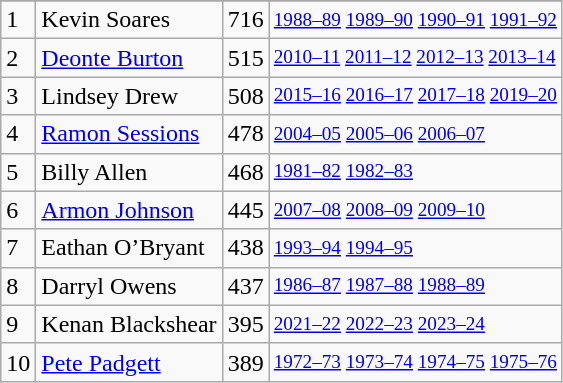<table class="wikitable">
<tr>
</tr>
<tr>
<td>1</td>
<td>Kevin Soares</td>
<td>716</td>
<td style="font-size:80%;"><a href='#'>1988–89</a> <a href='#'>1989–90</a> <a href='#'>1990–91</a> <a href='#'>1991–92</a></td>
</tr>
<tr>
<td>2</td>
<td><a href='#'>Deonte Burton</a></td>
<td>515</td>
<td style="font-size:80%;"><a href='#'>2010–11</a> <a href='#'>2011–12</a> <a href='#'>2012–13</a> <a href='#'>2013–14</a></td>
</tr>
<tr>
<td>3</td>
<td>Lindsey Drew</td>
<td>508</td>
<td style="font-size:80%;"><a href='#'>2015–16</a> <a href='#'>2016–17</a> <a href='#'>2017–18</a> <a href='#'>2019–20</a></td>
</tr>
<tr>
<td>4</td>
<td><a href='#'>Ramon Sessions</a></td>
<td>478</td>
<td style="font-size:80%;"><a href='#'>2004–05</a> <a href='#'>2005–06</a> <a href='#'>2006–07</a></td>
</tr>
<tr>
<td>5</td>
<td>Billy Allen</td>
<td>468</td>
<td style="font-size:80%;"><a href='#'>1981–82</a> <a href='#'>1982–83</a></td>
</tr>
<tr>
<td>6</td>
<td><a href='#'>Armon Johnson</a></td>
<td>445</td>
<td style="font-size:80%;"><a href='#'>2007–08</a> <a href='#'>2008–09</a> <a href='#'>2009–10</a></td>
</tr>
<tr>
<td>7</td>
<td>Eathan O’Bryant</td>
<td>438</td>
<td style="font-size:80%;"><a href='#'>1993–94</a> <a href='#'>1994–95</a></td>
</tr>
<tr>
<td>8</td>
<td>Darryl Owens</td>
<td>437</td>
<td style="font-size:80%;"><a href='#'>1986–87</a> <a href='#'>1987–88</a> <a href='#'>1988–89</a></td>
</tr>
<tr>
<td>9</td>
<td>Kenan Blackshear</td>
<td>395</td>
<td style="font-size:80%;"><a href='#'>2021–22</a> <a href='#'>2022–23</a> <a href='#'>2023–24</a></td>
</tr>
<tr>
<td>10</td>
<td><a href='#'>Pete Padgett</a></td>
<td>389</td>
<td style="font-size:80%;"><a href='#'>1972–73</a> <a href='#'>1973–74</a> <a href='#'>1974–75</a> <a href='#'>1975–76</a></td>
</tr>
</table>
